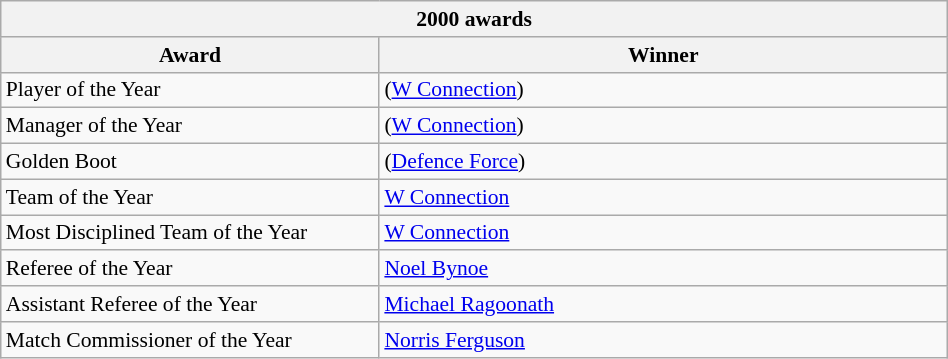<table class="collapsible wikitable collapsed" width=50%; style="font-size:90%;">
<tr>
<th colspan="4">2000 awards</th>
</tr>
<tr>
<th width=20%>Award</th>
<th width=30%>Winner</th>
</tr>
<tr>
<td>Player of the Year</td>
<td>  (<a href='#'>W Connection</a>)</td>
</tr>
<tr>
<td>Manager of the Year</td>
<td>  (<a href='#'>W Connection</a>)</td>
</tr>
<tr>
<td>Golden Boot</td>
<td>  (<a href='#'>Defence Force</a>)</td>
</tr>
<tr>
<td>Team of the Year</td>
<td><a href='#'>W Connection</a></td>
</tr>
<tr>
<td>Most Disciplined Team of the Year</td>
<td><a href='#'>W Connection</a></td>
</tr>
<tr>
<td>Referee of the Year</td>
<td><a href='#'>Noel Bynoe</a></td>
</tr>
<tr>
<td>Assistant Referee of the Year</td>
<td><a href='#'>Michael Ragoonath</a></td>
</tr>
<tr>
<td>Match Commissioner of the Year</td>
<td><a href='#'>Norris Ferguson</a></td>
</tr>
</table>
